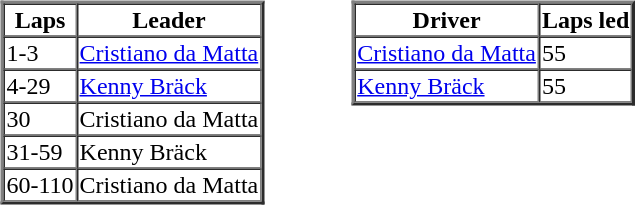<table>
<tr>
<td valign="top"><br><table border=2 cellspacing=0>
<tr>
<th>Laps</th>
<th>Leader</th>
</tr>
<tr>
<td>1-3</td>
<td><a href='#'>Cristiano da Matta</a></td>
</tr>
<tr>
<td>4-29</td>
<td><a href='#'>Kenny Bräck</a></td>
</tr>
<tr>
<td>30</td>
<td>Cristiano da Matta</td>
</tr>
<tr>
<td>31-59</td>
<td>Kenny Bräck</td>
</tr>
<tr>
<td>60-110</td>
<td>Cristiano da Matta</td>
</tr>
</table>
</td>
<td width="50"> </td>
<td valign="top"><br><table border=2 cellspacing=0>
<tr>
<th>Driver</th>
<th>Laps led</th>
</tr>
<tr>
<td><a href='#'>Cristiano da Matta</a></td>
<td>55</td>
</tr>
<tr>
<td><a href='#'>Kenny Bräck</a></td>
<td>55</td>
</tr>
</table>
</td>
</tr>
</table>
